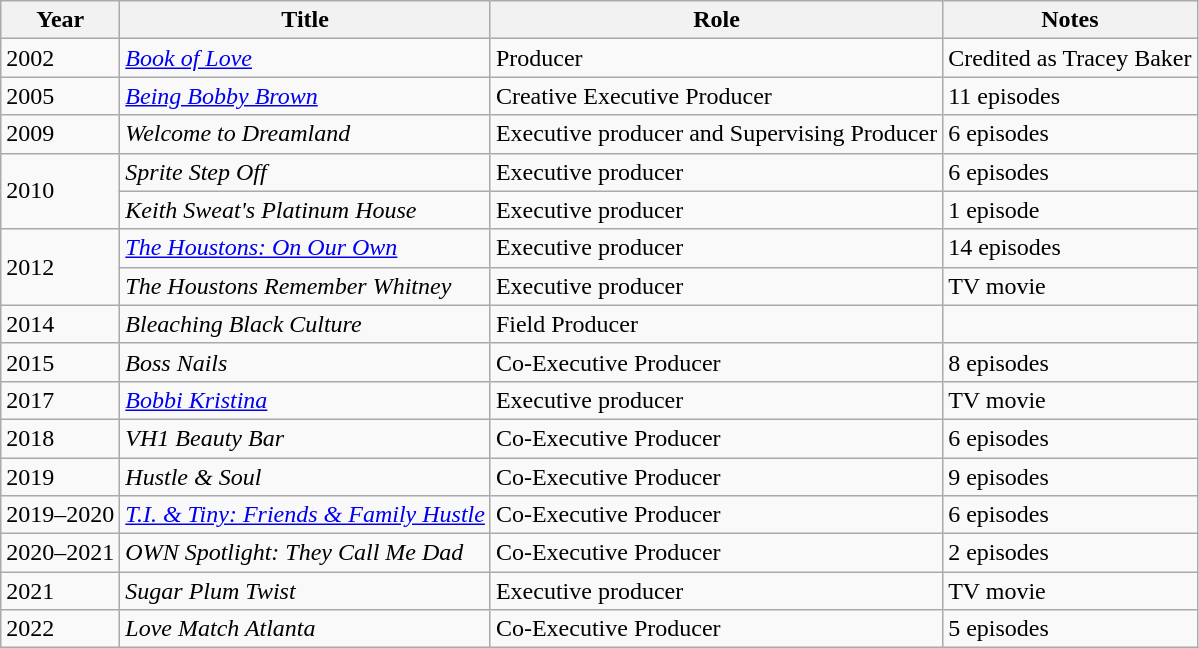<table class="wikitable sortable">
<tr>
<th>Year</th>
<th>Title</th>
<th>Role</th>
<th>Notes</th>
</tr>
<tr>
<td>2002</td>
<td><em><a href='#'>Book of Love</a></em></td>
<td>Producer</td>
<td>Credited as Tracey Baker</td>
</tr>
<tr>
<td>2005</td>
<td><em><a href='#'>Being Bobby Brown</a></em></td>
<td>Creative Executive Producer</td>
<td>11 episodes</td>
</tr>
<tr>
<td>2009</td>
<td><em>Welcome to Dreamland</em></td>
<td>Executive producer and Supervising Producer</td>
<td>6 episodes</td>
</tr>
<tr>
<td rowspan="2">2010</td>
<td><em>Sprite Step Off</em></td>
<td>Executive producer</td>
<td>6 episodes</td>
</tr>
<tr>
<td><em>Keith Sweat's Platinum House</em></td>
<td>Executive producer</td>
<td>1 episode</td>
</tr>
<tr>
<td rowspan="2">2012</td>
<td><em><a href='#'>The Houstons: On Our Own</a></em></td>
<td>Executive producer</td>
<td>14 episodes</td>
</tr>
<tr>
<td><em>The Houstons Remember Whitney</em></td>
<td>Executive producer</td>
<td>TV movie</td>
</tr>
<tr>
<td>2014</td>
<td><em>Bleaching Black Culture</em></td>
<td>Field Producer</td>
<td></td>
</tr>
<tr>
<td>2015</td>
<td><em>Boss Nails</em></td>
<td>Co-Executive Producer</td>
<td>8 episodes</td>
</tr>
<tr>
<td>2017</td>
<td><em><a href='#'>Bobbi Kristina</a></em></td>
<td>Executive producer</td>
<td>TV movie</td>
</tr>
<tr>
<td>2018</td>
<td><em>VH1 Beauty Bar</em></td>
<td>Co-Executive Producer</td>
<td>6 episodes</td>
</tr>
<tr>
<td>2019</td>
<td><em>Hustle & Soul</em></td>
<td>Co-Executive Producer</td>
<td>9 episodes</td>
</tr>
<tr>
<td>2019–2020</td>
<td><em><a href='#'>T.I. & Tiny: Friends & Family Hustle</a></em></td>
<td>Co-Executive Producer</td>
<td>6 episodes</td>
</tr>
<tr>
<td>2020–2021</td>
<td><em>OWN Spotlight: They Call Me Dad</em></td>
<td>Co-Executive Producer</td>
<td>2 episodes</td>
</tr>
<tr>
<td>2021</td>
<td><em>Sugar Plum Twist</em></td>
<td>Executive producer</td>
<td>TV movie</td>
</tr>
<tr>
<td>2022</td>
<td><em>Love Match Atlanta</em></td>
<td>Co-Executive Producer</td>
<td>5 episodes</td>
</tr>
</table>
